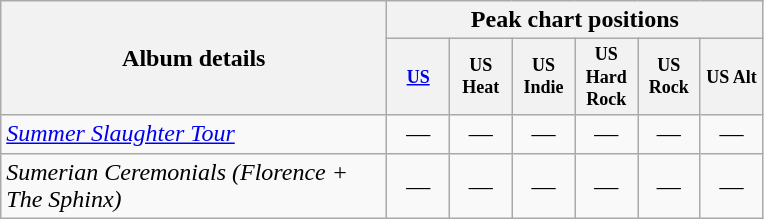<table class="wikitable" style="text-align:center;">
<tr>
<th rowspan =  2 width = 250>Album details</th>
<th colspan =  6>Peak chart positions</th>
</tr>
<tr>
<th style = "width:3em;font-size:75%"><a href='#'>US</a></th>
<th style = "width:3em;font-size:75%">US Heat</th>
<th style = "width:3em;font-size:75%">US Indie</th>
<th style = "width:3em;font-size:75%">US Hard Rock</th>
<th style = "width:3em;font-size:75%">US Rock</th>
<th style = "width:3em;font-size:75%">US Alt</th>
</tr>
<tr>
<td align=left><em><a href='#'>Summer Slaughter Tour</a></em><br></td>
<td>—</td>
<td>—</td>
<td>—</td>
<td>—</td>
<td>—</td>
<td>—</td>
</tr>
<tr>
<td align=left><em>Sumerian Ceremonials (Florence + The Sphinx)</em><br></td>
<td>—</td>
<td>—</td>
<td>—</td>
<td>—</td>
<td>—</td>
<td>—</td>
</tr>
</table>
